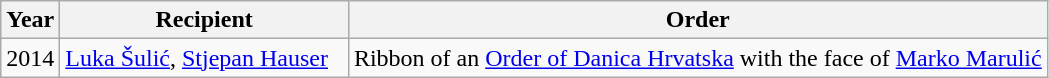<table class="wikitable">
<tr>
<th>Year</th>
<th style="width:185px;">Recipient</th>
<th>Order</th>
</tr>
<tr>
<td>2014</td>
<td><a href='#'>Luka Šulić</a>, <a href='#'>Stjepan Hauser</a></td>
<td>Ribbon of an <a href='#'>Order of Danica Hrvatska</a> with the face of <a href='#'>Marko Marulić</a></td>
</tr>
</table>
